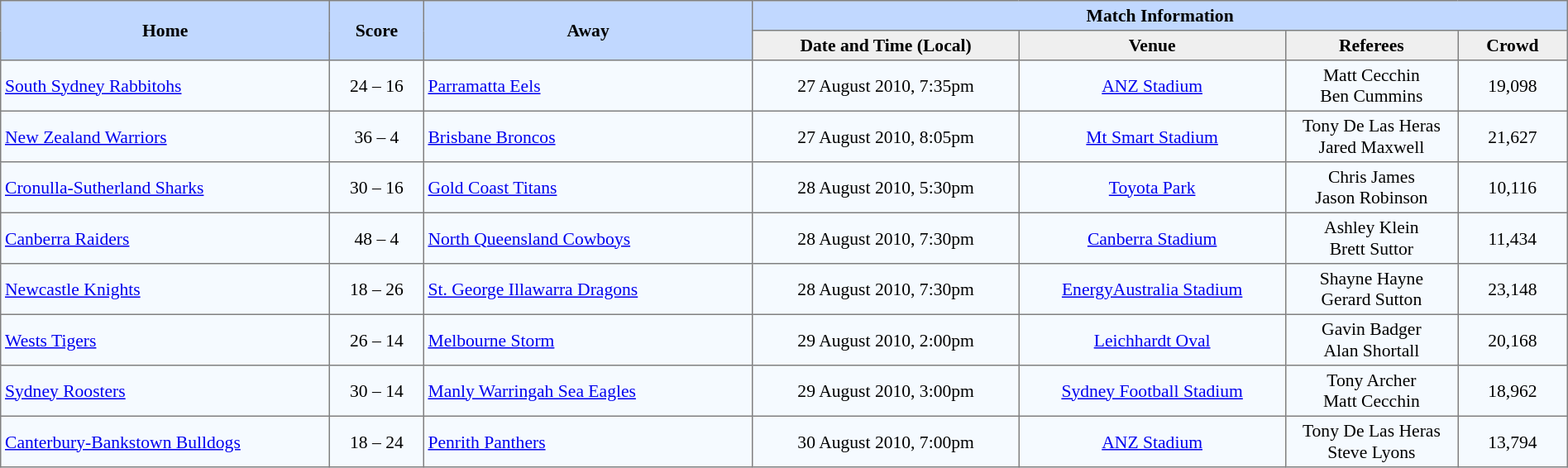<table border="1" cellpadding="3" cellspacing="0" style="border-collapse:collapse; font-size:90%; width:100%">
<tr style="background:#c1d8ff;">
<th rowspan="2" style="width:21%;">Home</th>
<th rowspan="2" style="width:6%;">Score</th>
<th rowspan="2" style="width:21%;">Away</th>
<th colspan=6>Match Information</th>
</tr>
<tr style="background:#efefef;">
<th width=17%>Date and Time (Local)</th>
<th width=17%>Venue</th>
<th width=11%>Referees</th>
<th width=7%>Crowd</th>
</tr>
<tr style="text-align:center; background:#f5faff;">
<td align=left> <a href='#'>South Sydney Rabbitohs</a></td>
<td>24 – 16</td>
<td align=left> <a href='#'>Parramatta Eels</a></td>
<td>27 August 2010, 7:35pm</td>
<td><a href='#'>ANZ Stadium</a></td>
<td>Matt Cecchin<br>Ben Cummins</td>
<td>19,098</td>
</tr>
<tr style="text-align:center; background:#f5faff;">
<td align=left> <a href='#'>New Zealand Warriors</a></td>
<td>36 – 4</td>
<td align=left> <a href='#'>Brisbane Broncos</a></td>
<td>27 August 2010, 8:05pm</td>
<td><a href='#'>Mt Smart Stadium</a></td>
<td>Tony De Las Heras<br>Jared Maxwell</td>
<td>21,627</td>
</tr>
<tr style="text-align:center; background:#f5faff;">
<td align=left> <a href='#'>Cronulla-Sutherland Sharks</a></td>
<td>30 – 16</td>
<td align=left> <a href='#'>Gold Coast Titans</a></td>
<td>28 August 2010, 5:30pm</td>
<td><a href='#'>Toyota Park</a></td>
<td>Chris James<br>Jason Robinson</td>
<td>10,116</td>
</tr>
<tr style="text-align:center; background:#f5faff;">
<td align=left> <a href='#'>Canberra Raiders</a></td>
<td>48 – 4</td>
<td align=left> <a href='#'>North Queensland Cowboys</a></td>
<td>28 August 2010, 7:30pm</td>
<td><a href='#'>Canberra Stadium</a></td>
<td>Ashley Klein<br>Brett Suttor</td>
<td>11,434</td>
</tr>
<tr style="text-align:center; background:#f5faff;">
<td align=left> <a href='#'>Newcastle Knights</a></td>
<td>18 – 26</td>
<td align=left> <a href='#'>St. George Illawarra Dragons</a></td>
<td>28 August 2010, 7:30pm</td>
<td><a href='#'>EnergyAustralia Stadium</a></td>
<td>Shayne Hayne<br>Gerard Sutton</td>
<td>23,148</td>
</tr>
<tr style="text-align:center; background:#f5faff;">
<td align=left> <a href='#'>Wests Tigers</a></td>
<td>26 – 14</td>
<td align=left> <a href='#'>Melbourne Storm</a></td>
<td>29 August 2010, 2:00pm</td>
<td><a href='#'>Leichhardt Oval</a></td>
<td>Gavin Badger<br>Alan Shortall</td>
<td>20,168</td>
</tr>
<tr style="text-align:center; background:#f5faff;">
<td align=left> <a href='#'>Sydney Roosters</a></td>
<td>30 – 14</td>
<td align=left> <a href='#'>Manly Warringah Sea Eagles</a></td>
<td>29 August 2010, 3:00pm</td>
<td><a href='#'>Sydney Football Stadium</a></td>
<td>Tony Archer<br>Matt Cecchin</td>
<td>18,962</td>
</tr>
<tr style="text-align:center; background:#f5faff;">
<td align=left> <a href='#'>Canterbury-Bankstown Bulldogs</a></td>
<td>18 – 24</td>
<td align=left> <a href='#'>Penrith Panthers</a></td>
<td>30 August 2010, 7:00pm</td>
<td><a href='#'>ANZ Stadium</a></td>
<td>Tony De Las Heras<br>Steve Lyons</td>
<td>13,794</td>
</tr>
</table>
